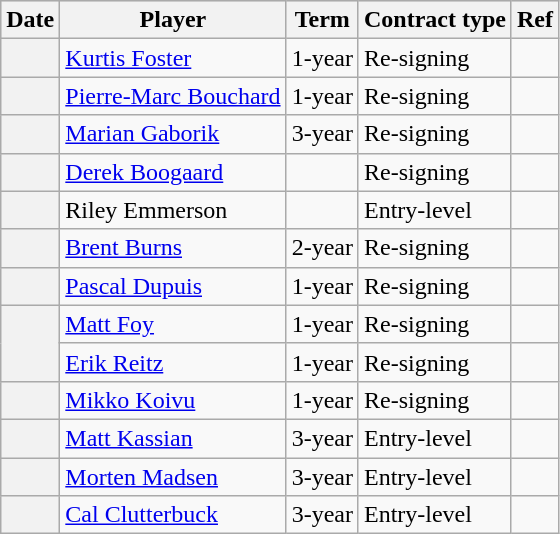<table class="wikitable plainrowheaders">
<tr style="background:#ddd; text-align:center;">
<th>Date</th>
<th>Player</th>
<th>Term</th>
<th>Contract type</th>
<th>Ref</th>
</tr>
<tr>
<th scope="row"></th>
<td><a href='#'>Kurtis Foster</a></td>
<td>1-year</td>
<td>Re-signing</td>
<td></td>
</tr>
<tr>
<th scope="row"></th>
<td><a href='#'>Pierre-Marc Bouchard</a></td>
<td>1-year</td>
<td>Re-signing</td>
<td></td>
</tr>
<tr>
<th scope="row"></th>
<td><a href='#'>Marian Gaborik</a></td>
<td>3-year</td>
<td>Re-signing</td>
<td></td>
</tr>
<tr>
<th scope="row"></th>
<td><a href='#'>Derek Boogaard</a></td>
<td></td>
<td>Re-signing</td>
<td></td>
</tr>
<tr>
<th scope="row"></th>
<td>Riley Emmerson</td>
<td></td>
<td>Entry-level</td>
<td></td>
</tr>
<tr>
<th scope="row"></th>
<td><a href='#'>Brent Burns</a></td>
<td>2-year</td>
<td>Re-signing</td>
<td></td>
</tr>
<tr>
<th scope="row"></th>
<td><a href='#'>Pascal Dupuis</a></td>
<td>1-year</td>
<td>Re-signing</td>
<td></td>
</tr>
<tr>
<th scope="row" rowspan=2></th>
<td><a href='#'>Matt Foy</a></td>
<td>1-year</td>
<td>Re-signing</td>
<td></td>
</tr>
<tr>
<td><a href='#'>Erik Reitz</a></td>
<td>1-year</td>
<td>Re-signing</td>
<td></td>
</tr>
<tr>
<th scope="row"></th>
<td><a href='#'>Mikko Koivu</a></td>
<td>1-year</td>
<td>Re-signing</td>
<td></td>
</tr>
<tr>
<th scope="row"></th>
<td><a href='#'>Matt Kassian</a></td>
<td>3-year</td>
<td>Entry-level</td>
<td></td>
</tr>
<tr>
<th scope="row"></th>
<td><a href='#'>Morten Madsen</a></td>
<td>3-year</td>
<td>Entry-level</td>
<td></td>
</tr>
<tr>
<th scope="row"></th>
<td><a href='#'>Cal Clutterbuck</a></td>
<td>3-year</td>
<td>Entry-level</td>
<td></td>
</tr>
</table>
